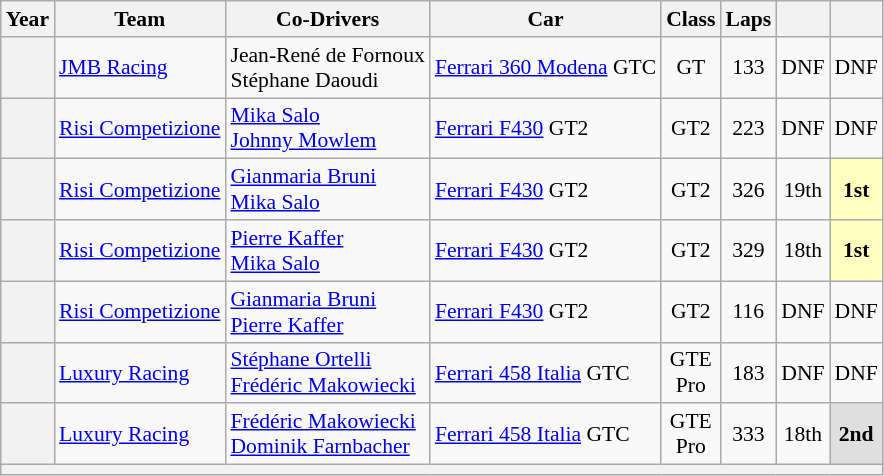<table class="wikitable" style="text-align:center; font-size:90%">
<tr>
<th>Year</th>
<th>Team</th>
<th>Co-Drivers</th>
<th>Car</th>
<th>Class</th>
<th>Laps</th>
<th></th>
<th></th>
</tr>
<tr>
<th></th>
<td align="left"> <a href='#'>JMB Racing</a></td>
<td align="left"> Jean-René de Fornoux<br> Stéphane Daoudi</td>
<td align="left"><a href='#'>Ferrari 360 Modena</a> GTC</td>
<td>GT</td>
<td>133</td>
<td>DNF</td>
<td>DNF</td>
</tr>
<tr>
<th></th>
<td align="left"> <a href='#'>Risi Competizione</a></td>
<td align="left"> <a href='#'>Mika Salo</a><br> <a href='#'>Johnny Mowlem</a></td>
<td align="left"><a href='#'>Ferrari F430</a> GT2</td>
<td>GT2</td>
<td>223</td>
<td>DNF</td>
<td>DNF</td>
</tr>
<tr>
<th></th>
<td align="left"> <a href='#'>Risi Competizione</a></td>
<td align="left"> <a href='#'>Gianmaria Bruni</a><br> <a href='#'>Mika Salo</a></td>
<td align="left"><a href='#'>Ferrari F430</a> GT2</td>
<td>GT2</td>
<td>326</td>
<td>19th</td>
<td style="background:#FFFFBF;"><strong>1st</strong></td>
</tr>
<tr>
<th></th>
<td align="left"> <a href='#'>Risi Competizione</a></td>
<td align="left"> <a href='#'>Pierre Kaffer</a><br> <a href='#'>Mika Salo</a></td>
<td align="left"><a href='#'>Ferrari F430</a> GT2</td>
<td>GT2</td>
<td>329</td>
<td>18th</td>
<td style="background:#FFFFBF;"><strong>1st</strong></td>
</tr>
<tr>
<th></th>
<td align="left"> <a href='#'>Risi Competizione</a></td>
<td align="left"> <a href='#'>Gianmaria Bruni</a><br> <a href='#'>Pierre Kaffer</a></td>
<td align="left"><a href='#'>Ferrari F430</a> GT2</td>
<td>GT2</td>
<td>116</td>
<td>DNF</td>
<td>DNF</td>
</tr>
<tr>
<th></th>
<td align="left"> <a href='#'>Luxury Racing</a></td>
<td align="left"> <a href='#'>Stéphane Ortelli</a><br> <a href='#'>Frédéric Makowiecki</a></td>
<td align="left"><a href='#'>Ferrari 458 Italia</a> GTC</td>
<td>GTE<br>Pro</td>
<td>183</td>
<td>DNF</td>
<td>DNF</td>
</tr>
<tr>
<th></th>
<td align="left"> <a href='#'>Luxury Racing</a></td>
<td align="left"> <a href='#'>Frédéric Makowiecki</a><br> <a href='#'>Dominik Farnbacher</a></td>
<td align="left"><a href='#'>Ferrari 458 Italia</a> GTC</td>
<td>GTE<br>Pro</td>
<td>333</td>
<td>18th</td>
<td style="background:#DFDFDF;"><strong>2nd</strong></td>
</tr>
<tr>
<th colspan="8"></th>
</tr>
</table>
